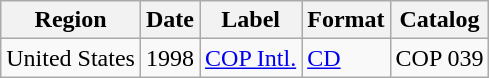<table class="wikitable">
<tr>
<th>Region</th>
<th>Date</th>
<th>Label</th>
<th>Format</th>
<th>Catalog</th>
</tr>
<tr>
<td>United States</td>
<td>1998</td>
<td><a href='#'>COP Intl.</a></td>
<td><a href='#'>CD</a></td>
<td>COP 039</td>
</tr>
</table>
